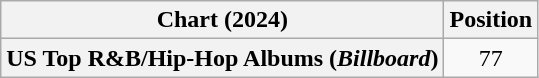<table class="wikitable plainrowheaders" style="text-align:center">
<tr>
<th scope="col">Chart (2024)</th>
<th scope="col">Position</th>
</tr>
<tr>
<th scope="row">US Top R&B/Hip-Hop Albums (<em>Billboard</em>)</th>
<td>77</td>
</tr>
</table>
